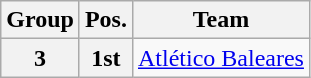<table class="wikitable">
<tr>
<th>Group</th>
<th>Pos.</th>
<th>Team</th>
</tr>
<tr>
<th>3</th>
<th>1st</th>
<td><a href='#'>Atlético Baleares</a></td>
</tr>
</table>
